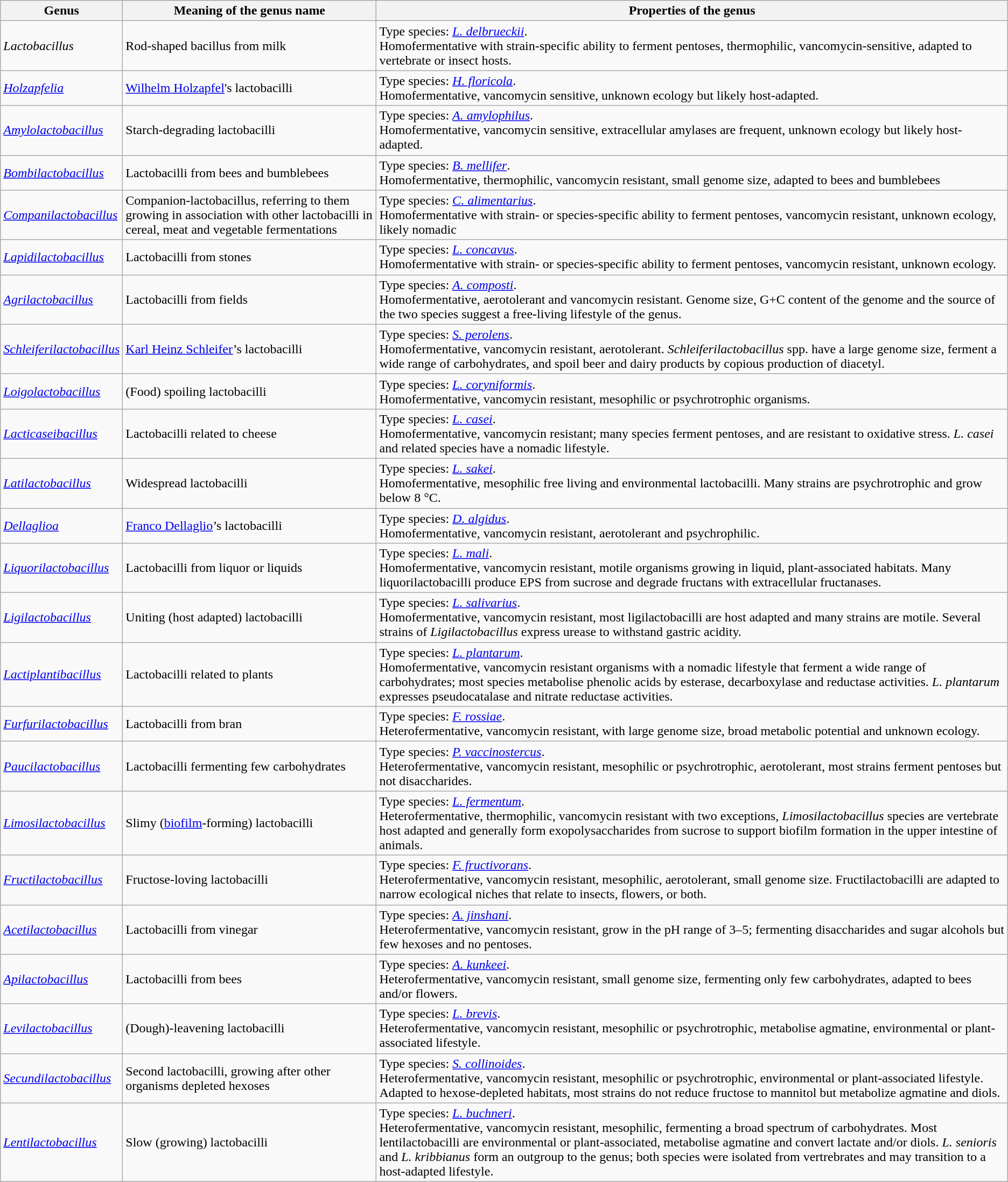<table class="wikitable">
<tr>
<th>Genus</th>
<th>Meaning of the genus name</th>
<th>Properties of the genus</th>
</tr>
<tr>
<td><em>Lactobacillus</em></td>
<td>Rod-shaped bacillus from milk</td>
<td>Type species: <em><a href='#'>L. delbrueckii</a></em>.<br>Homofermentative  with strain-specific ability to ferment pentoses, thermophilic,  vancomycin-sensitive, adapted to vertebrate or insect hosts.</td>
</tr>
<tr>
<td><em><a href='#'>Holzapfelia</a></em></td>
<td><a href='#'>Wilhelm Holzapfel</a>'s lactobacilli</td>
<td>Type species: <em><a href='#'>H. floricola</a></em>.<br>Homofermentative,  vancomycin sensitive, unknown ecology but likely host-adapted.</td>
</tr>
<tr>
<td><em><a href='#'>Amylolactobacillus</a></em></td>
<td>Starch-degrading lactobacilli</td>
<td>Type species: <em><a href='#'>A. amylophilus</a></em>.<br>Homofermentative,  vancomycin sensitive, extracellular amylases are frequent, unknown ecology  but likely host-adapted.</td>
</tr>
<tr>
<td><em><a href='#'>Bombilactobacillus</a></em></td>
<td>Lactobacilli from bees and bumblebees</td>
<td>Type species: <em><a href='#'>B. mellifer</a></em>.<br>Homofermentative,  thermophilic, vancomycin resistant, small genome size, adapted to bees and  bumblebees</td>
</tr>
<tr>
<td><em><a href='#'>Companilactobacillus</a></em></td>
<td>Companion-lactobacillus, referring to them growing in association with other lactobacilli in cereal, meat and vegetable fermentations</td>
<td>Type species: <em><a href='#'>C. alimentarius</a></em>.<br>Homofermentative with strain- or species-specific ability to ferment pentoses, vancomycin resistant, unknown ecology, likely nomadic</td>
</tr>
<tr>
<td><em><a href='#'>Lapidilactobacillus</a></em></td>
<td>Lactobacilli from stones</td>
<td>Type species: <em><a href='#'>L. concavus</a></em>.<br>Homofermentative  with strain- or species-specific ability to ferment pentoses, vancomycin  resistant, unknown ecology.</td>
</tr>
<tr>
<td><em><a href='#'>Agrilactobacillus</a></em></td>
<td>Lactobacilli from fields</td>
<td>Type species: <em><a href='#'>A. composti</a></em>.<br>Homofermentative,  aerotolerant and vancomycin  resistant. Genome size, G+C content of the genome and the source of the two  species suggest a free-living lifestyle of the genus.</td>
</tr>
<tr>
<td><em><a href='#'>Schleiferilactobacillus</a></em></td>
<td><a href='#'>Karl Heinz Schleifer</a>’s lactobacilli</td>
<td>Type species: <em><a href='#'>S. perolens</a></em>.<br>Homofermentative,  vancomycin resistant, aerotolerant. <em>Schleiferilactobacillus</em> spp. have  a large genome size, ferment a wide range of carbohydrates, and spoil beer  and dairy products by copious production of diacetyl.</td>
</tr>
<tr>
<td><em><a href='#'>Loigolactobacillus</a></em></td>
<td>(Food) spoiling lactobacilli</td>
<td>Type species: <em><a href='#'>L. coryniformis</a></em>.<br>Homofermentative,  vancomycin resistant, mesophilic or psychrotrophic organisms.</td>
</tr>
<tr>
<td><em><a href='#'>Lacticaseibacillus</a></em></td>
<td>Lactobacilli related to cheese</td>
<td>Type species: <em><a href='#'>L. casei</a></em>.<br>Homofermentative, vancomycin resistant; many species ferment  pentoses, and are resistant to oxidative stress. <em>L. casei</em> and related  species have a nomadic lifestyle.</td>
</tr>
<tr>
<td><em><a href='#'>Latilactobacillus</a></em></td>
<td>Widespread lactobacilli</td>
<td>Type species: <em><a href='#'>L. sakei</a></em>.<br>Homofermentative,  mesophilic free living and environmental lactobacilli. Many strains are  psychrotrophic and grow below 8 °C.</td>
</tr>
<tr>
<td><em><a href='#'>Dellaglioa</a></em></td>
<td><a href='#'>Franco Dellaglio</a>’s lactobacilli</td>
<td>Type species: <em><a href='#'>D. algidus</a></em>.<br>Homofermentative, vancomycin resistant, aerotolerant and  psychrophilic.</td>
</tr>
<tr>
<td><em><a href='#'>Liquorilactobacillus</a></em></td>
<td>Lactobacilli from liquor or liquids</td>
<td>Type species: <em><a href='#'>L. mali</a></em>.<br>Homofermentative,  vancomycin resistant, motile organisms growing in liquid, plant-associated  habitats. Many liquorilactobacilli produce EPS from sucrose and degrade  fructans with extracellular fructanases.</td>
</tr>
<tr>
<td><em><a href='#'>Ligilactobacillus</a></em></td>
<td>Uniting (host adapted) lactobacilli</td>
<td>Type species: <em><a href='#'>L. salivarius</a></em>.<br>Homofermentative, vancomycin resistant, most ligilactobacilli  are host adapted and many strains are motile. Several strains of <em>Ligilactobacillus</em> express urease to  withstand gastric acidity.</td>
</tr>
<tr>
<td><em><a href='#'>Lactiplantibacillus</a></em></td>
<td>Lactobacilli related to plants</td>
<td>Type species: <em><a href='#'>L. plantarum</a></em>.<br>Homofermentative,  vancomycin resistant organisms with a nomadic lifestyle that ferment a wide  range of carbohydrates; most species metabolise phenolic acids by esterase,  decarboxylase and reductase activities. <em>L. plantarum</em>  expresses pseudocatalase and nitrate reductase activities.</td>
</tr>
<tr>
<td><em><a href='#'>Furfurilactobacillus</a></em></td>
<td>Lactobacilli from bran</td>
<td>Type species: <em><a href='#'>F. rossiae</a></em>.<br>Heterofermentative, vancomycin resistant, with large genome size,  broad metabolic potential and unknown ecology.</td>
</tr>
<tr>
<td><em><a href='#'>Paucilactobacillus</a></em></td>
<td>Lactobacilli fermenting few  carbohydrates</td>
<td>Type species: <em><a href='#'>P. vaccinostercus</a></em>.<br>Heterofermentative,  vancomycin resistant, mesophilic or psychrotrophic, aerotolerant, most  strains ferment pentoses but not disaccharides.</td>
</tr>
<tr>
<td><em><a href='#'>Limosilactobacillus</a></em></td>
<td>Slimy (<a href='#'>biofilm</a>-forming) lactobacilli</td>
<td>Type species: <em><a href='#'>L. fermentum</a></em>.<br>Heterofermentative, thermophilic, vancomycin  resistant with two exceptions, <em>Limosilactobacillus</em>  species are vertebrate host adapted and generally form exopolysaccharides  from sucrose to support biofilm formation in the upper intestine of animals.</td>
</tr>
<tr>
<td><em><a href='#'>Fructilactobacillus</a></em></td>
<td>Fructose-loving lactobacilli</td>
<td>Type species: <em><a href='#'>F. fructivorans</a></em>.<br>Heterofermentative,  vancomycin resistant, mesophilic, aerotolerant, small genome size.  Fructilactobacilli are adapted to narrow ecological niches that relate to  insects, flowers, or both.</td>
</tr>
<tr>
<td><em><a href='#'>Acetilactobacillus</a></em></td>
<td>Lactobacilli from vinegar</td>
<td>Type species: <em><a href='#'>A. jinshani</a></em>.<br>Heterofermentative,  vancomycin resistant, grow in the pH range of 3–5; fermenting disaccharides  and sugar alcohols but few hexoses and no pentoses.</td>
</tr>
<tr>
<td><em><a href='#'>Apilactobacillus</a></em></td>
<td>Lactobacilli from bees</td>
<td>Type species: <em><a href='#'>A. kunkeei</a></em>.<br>Heterofermentative,  vancomycin resistant, small genome size, fermenting only few carbohydrates,  adapted to bees and/or flowers.</td>
</tr>
<tr>
<td><em><a href='#'>Levilactobacillus</a></em></td>
<td>(Dough)-leavening lactobacilli</td>
<td>Type species: <em><a href='#'>L. brevis</a></em>.<br>Heterofermentative,  vancomycin resistant, mesophilic or psychrotrophic, metabolise agmatine, environmental  or plant-associated lifestyle.</td>
</tr>
<tr>
<td><em><a href='#'>Secundilactobacillus</a></em></td>
<td>Second lactobacilli, growing after other organisms depleted  hexoses</td>
<td>Type species: <em><a href='#'>S. collinoides</a></em>.<br>Heterofermentative,  vancomycin resistant, mesophilic or psychrotrophic, environmental or  plant-associated lifestyle. Adapted to hexose-depleted habitats, most strains  do not reduce fructose to mannitol but metabolize agmatine and diols.</td>
</tr>
<tr>
<td><em><a href='#'>Lentilactobacillus</a></em></td>
<td>Slow (growing) lactobacilli</td>
<td>Type species: <em><a href='#'>L. buchneri</a></em>.<br>Heterofermentative,  vancomycin resistant, mesophilic, fermenting a broad spectrum of  carbohydrates. Most lentilactobacilli are environmental or plant-associated,  metabolise agmatine and convert lactate and/or diols. <em>L. senioris</em> and  <em>L. kribbianus</em> form an outgroup to the genus; both species were isolated from vertrebrates and may transition to a host-adapted lifestyle.</td>
</tr>
</table>
